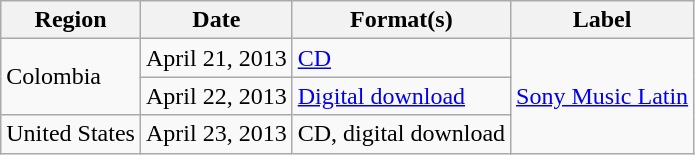<table class="wikitable">
<tr>
<th>Region</th>
<th>Date</th>
<th>Format(s)</th>
<th>Label</th>
</tr>
<tr>
<td rowspan="2">Colombia</td>
<td>April 21, 2013</td>
<td><a href='#'>CD</a></td>
<td rowspan="3"><a href='#'>Sony Music Latin</a></td>
</tr>
<tr>
<td>April 22, 2013</td>
<td><a href='#'>Digital download</a></td>
</tr>
<tr>
<td>United States</td>
<td rowspan="1">April 23, 2013</td>
<td>CD, digital download</td>
</tr>
</table>
